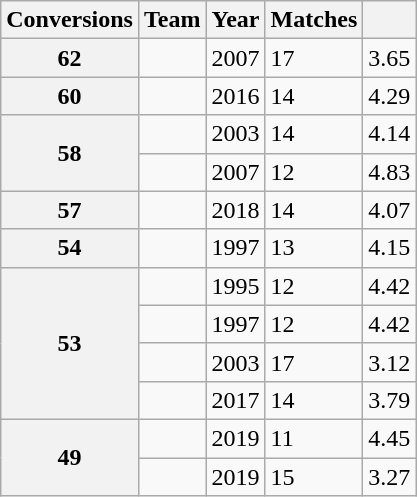<table class="wikitable sortable">
<tr>
<th>Conversions</th>
<th>Team</th>
<th>Year</th>
<th>Matches</th>
<th></th>
</tr>
<tr>
<th>62</th>
<td></td>
<td>2007</td>
<td>17</td>
<td>3.65</td>
</tr>
<tr>
<th>60</th>
<td></td>
<td>2016</td>
<td>14</td>
<td>4.29</td>
</tr>
<tr>
<th rowspan="2">58</th>
<td></td>
<td>2003</td>
<td>14</td>
<td>4.14</td>
</tr>
<tr>
<td></td>
<td>2007</td>
<td>12</td>
<td>4.83</td>
</tr>
<tr>
<th>57</th>
<td></td>
<td>2018</td>
<td>14</td>
<td>4.07</td>
</tr>
<tr>
<th>54</th>
<td></td>
<td>1997</td>
<td>13</td>
<td>4.15</td>
</tr>
<tr>
<th rowspan="4">53</th>
<td></td>
<td>1995</td>
<td>12</td>
<td>4.42</td>
</tr>
<tr>
<td></td>
<td>1997</td>
<td>12</td>
<td>4.42</td>
</tr>
<tr>
<td></td>
<td>2003</td>
<td>17</td>
<td>3.12</td>
</tr>
<tr>
<td></td>
<td>2017</td>
<td>14</td>
<td>3.79</td>
</tr>
<tr>
<th rowspan=2>49</th>
<td></td>
<td>2019</td>
<td>11</td>
<td>4.45</td>
</tr>
<tr>
<td></td>
<td>2019</td>
<td>15</td>
<td>3.27</td>
</tr>
</table>
